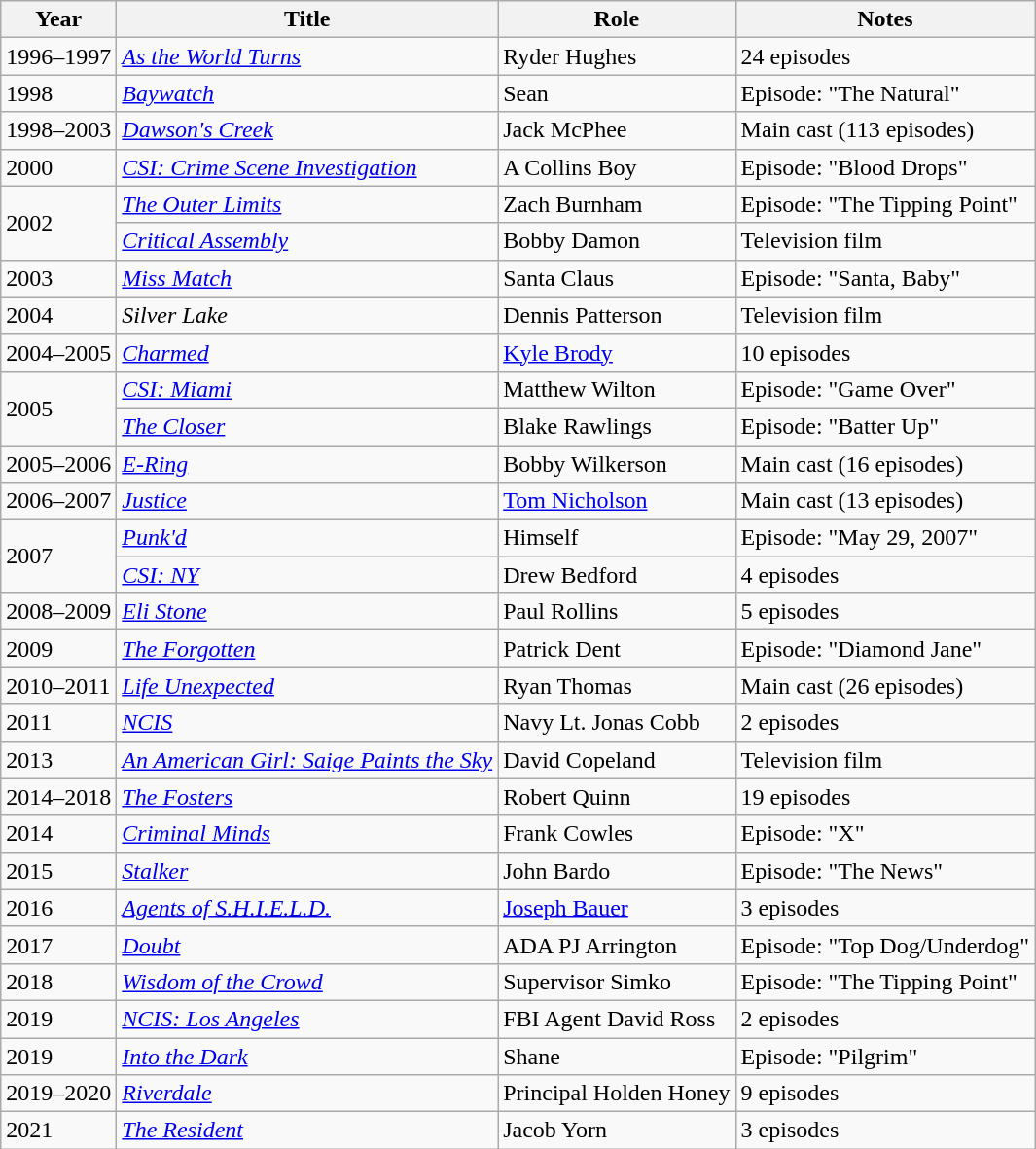<table class="wikitable sortable">
<tr>
<th>Year</th>
<th>Title</th>
<th>Role</th>
<th class="unsortable">Notes</th>
</tr>
<tr>
<td>1996–1997</td>
<td><em><a href='#'>As the World Turns</a></em></td>
<td>Ryder Hughes</td>
<td>24 episodes</td>
</tr>
<tr>
<td>1998</td>
<td><em><a href='#'>Baywatch</a></em></td>
<td>Sean</td>
<td>Episode: "The Natural"</td>
</tr>
<tr>
<td>1998–2003</td>
<td><em><a href='#'>Dawson's Creek</a></em></td>
<td>Jack McPhee</td>
<td>Main cast (113 episodes)</td>
</tr>
<tr>
<td>2000</td>
<td><em><a href='#'>CSI: Crime Scene Investigation</a></em></td>
<td>A Collins Boy</td>
<td>Episode: "Blood Drops"</td>
</tr>
<tr>
<td rowspan="2">2002</td>
<td><em><a href='#'>The Outer Limits</a></em></td>
<td>Zach Burnham</td>
<td>Episode: "The Tipping Point"</td>
</tr>
<tr>
<td><em><a href='#'>Critical Assembly</a></em></td>
<td>Bobby Damon</td>
<td>Television film</td>
</tr>
<tr>
<td>2003</td>
<td><em><a href='#'>Miss Match</a></em></td>
<td>Santa Claus</td>
<td>Episode: "Santa, Baby"</td>
</tr>
<tr>
<td>2004</td>
<td><em>Silver Lake</em></td>
<td>Dennis Patterson</td>
<td>Television film</td>
</tr>
<tr>
<td>2004–2005</td>
<td><em><a href='#'>Charmed</a></em></td>
<td><a href='#'>Kyle Brody</a></td>
<td>10 episodes</td>
</tr>
<tr>
<td rowspan="2">2005</td>
<td><em><a href='#'>CSI: Miami</a></em></td>
<td>Matthew Wilton</td>
<td>Episode: "Game Over"</td>
</tr>
<tr>
<td><em><a href='#'>The Closer</a></em></td>
<td>Blake Rawlings</td>
<td>Episode: "Batter Up"</td>
</tr>
<tr>
<td>2005–2006</td>
<td><em><a href='#'>E-Ring</a></em></td>
<td>Bobby Wilkerson</td>
<td>Main cast (16 episodes)</td>
</tr>
<tr>
<td>2006–2007</td>
<td><em><a href='#'>Justice</a></em></td>
<td><a href='#'>Tom Nicholson</a></td>
<td>Main cast (13 episodes)</td>
</tr>
<tr>
<td rowspan="2">2007</td>
<td><em><a href='#'>Punk'd</a></em></td>
<td>Himself</td>
<td>Episode: "May 29, 2007"</td>
</tr>
<tr>
<td><em><a href='#'>CSI: NY</a></em></td>
<td>Drew Bedford</td>
<td>4 episodes</td>
</tr>
<tr>
<td>2008–2009</td>
<td><em><a href='#'>Eli Stone</a></em></td>
<td>Paul Rollins</td>
<td>5 episodes</td>
</tr>
<tr>
<td>2009</td>
<td><em><a href='#'>The Forgotten</a></em></td>
<td>Patrick Dent</td>
<td>Episode: "Diamond Jane"</td>
</tr>
<tr>
<td>2010–2011</td>
<td><em><a href='#'>Life Unexpected</a></em></td>
<td>Ryan Thomas</td>
<td>Main cast (26 episodes)</td>
</tr>
<tr>
<td>2011</td>
<td><em><a href='#'>NCIS</a></em></td>
<td>Navy Lt. Jonas Cobb</td>
<td>2 episodes</td>
</tr>
<tr>
<td>2013</td>
<td><em><a href='#'>An American Girl: Saige Paints the Sky</a></em></td>
<td>David Copeland</td>
<td>Television film</td>
</tr>
<tr>
<td>2014–2018</td>
<td><em><a href='#'>The Fosters</a></em></td>
<td>Robert Quinn</td>
<td>19 episodes</td>
</tr>
<tr>
<td>2014</td>
<td><em><a href='#'>Criminal Minds</a></em></td>
<td>Frank Cowles</td>
<td>Episode: "X"</td>
</tr>
<tr>
<td>2015</td>
<td><em><a href='#'>Stalker</a></em></td>
<td>John Bardo</td>
<td>Episode: "The News"</td>
</tr>
<tr>
<td>2016</td>
<td><em><a href='#'>Agents of S.H.I.E.L.D.</a></em></td>
<td><a href='#'>Joseph Bauer</a></td>
<td>3 episodes</td>
</tr>
<tr>
<td>2017</td>
<td><em><a href='#'>Doubt</a></em></td>
<td>ADA PJ Arrington</td>
<td>Episode: "Top Dog/Underdog"</td>
</tr>
<tr>
<td>2018</td>
<td><em><a href='#'>Wisdom of the Crowd</a></em></td>
<td>Supervisor Simko</td>
<td>Episode: "The Tipping Point"</td>
</tr>
<tr>
<td>2019</td>
<td><em><a href='#'>NCIS: Los Angeles</a></em></td>
<td>FBI Agent David Ross</td>
<td>2 episodes</td>
</tr>
<tr>
<td>2019</td>
<td><em><a href='#'>Into the Dark</a></em></td>
<td>Shane</td>
<td>Episode: "Pilgrim"</td>
</tr>
<tr>
<td>2019–2020</td>
<td><em><a href='#'>Riverdale</a></em></td>
<td>Principal Holden Honey</td>
<td>9 episodes</td>
</tr>
<tr>
<td>2021</td>
<td><em><a href='#'>The Resident</a></em></td>
<td>Jacob Yorn</td>
<td>3 episodes</td>
</tr>
</table>
